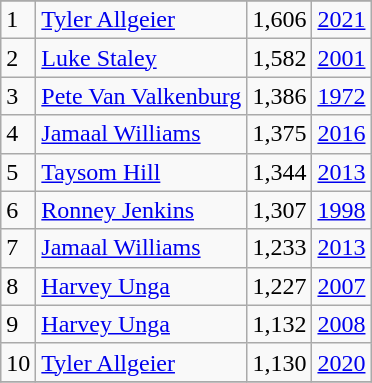<table class="wikitable">
<tr>
</tr>
<tr>
<td>1</td>
<td><a href='#'>Tyler Allgeier</a></td>
<td>1,606</td>
<td><a href='#'>2021</a></td>
</tr>
<tr>
<td>2</td>
<td><a href='#'>Luke Staley</a></td>
<td>1,582</td>
<td><a href='#'>2001</a></td>
</tr>
<tr>
<td>3</td>
<td><a href='#'>Pete Van Valkenburg</a></td>
<td>1,386</td>
<td><a href='#'>1972</a></td>
</tr>
<tr>
<td>4</td>
<td><a href='#'>Jamaal Williams</a></td>
<td>1,375</td>
<td><a href='#'>2016</a></td>
</tr>
<tr>
<td>5</td>
<td><a href='#'>Taysom Hill</a></td>
<td>1,344</td>
<td><a href='#'>2013</a></td>
</tr>
<tr>
<td>6</td>
<td><a href='#'>Ronney Jenkins</a></td>
<td>1,307</td>
<td><a href='#'>1998</a></td>
</tr>
<tr>
<td>7</td>
<td><a href='#'>Jamaal Williams</a></td>
<td>1,233</td>
<td><a href='#'>2013</a></td>
</tr>
<tr>
<td>8</td>
<td><a href='#'>Harvey Unga</a></td>
<td>1,227</td>
<td><a href='#'>2007</a></td>
</tr>
<tr>
<td>9</td>
<td><a href='#'>Harvey Unga</a></td>
<td>1,132</td>
<td><a href='#'>2008</a></td>
</tr>
<tr>
<td>10</td>
<td><a href='#'>Tyler Allgeier</a></td>
<td>1,130</td>
<td><a href='#'>2020</a></td>
</tr>
<tr>
</tr>
</table>
